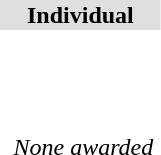<table>
<tr bgcolor="DFDFDF">
<td colspan="4" align="center"><strong>Individual</strong></td>
</tr>
<tr>
<th scope=row style="text-align:left"><br></th>
<td></td>
<td></td>
<td></td>
</tr>
<tr>
<th scope=row style="text-align:left"><br></th>
<td></td>
<td></td>
<td></td>
</tr>
<tr>
<th scope=row style="text-align:left"><br></th>
<td></td>
<td></td>
<td></td>
</tr>
<tr>
<th scope=row style="text-align:left"><br></th>
<td><br> </td>
<td><em>None awarded</em></td>
<td></td>
</tr>
<tr>
<th scope=row style="text-align:left"><br></th>
<td></td>
<td></td>
<td><br></td>
</tr>
</table>
